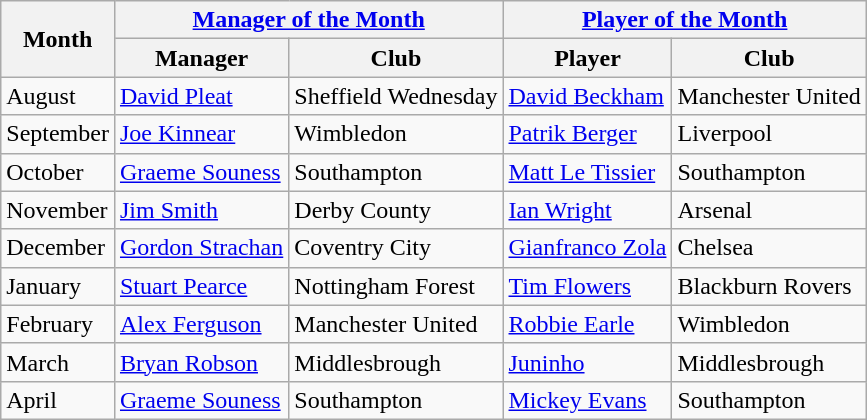<table class="wikitable">
<tr>
<th rowspan="2">Month</th>
<th colspan="2"><a href='#'>Manager of the Month</a></th>
<th colspan="2"><a href='#'>Player of the Month</a></th>
</tr>
<tr>
<th>Manager</th>
<th>Club</th>
<th>Player</th>
<th>Club</th>
</tr>
<tr>
<td>August</td>
<td> <a href='#'>David Pleat</a></td>
<td>Sheffield Wednesday</td>
<td> <a href='#'>David Beckham</a></td>
<td>Manchester United</td>
</tr>
<tr>
<td>September</td>
<td> <a href='#'>Joe Kinnear</a></td>
<td>Wimbledon</td>
<td> <a href='#'>Patrik Berger</a></td>
<td>Liverpool</td>
</tr>
<tr>
<td>October</td>
<td> <a href='#'>Graeme Souness</a></td>
<td>Southampton</td>
<td> <a href='#'>Matt Le Tissier</a></td>
<td>Southampton</td>
</tr>
<tr>
<td>November</td>
<td> <a href='#'>Jim Smith</a></td>
<td>Derby County</td>
<td> <a href='#'>Ian Wright</a></td>
<td>Arsenal</td>
</tr>
<tr>
<td>December</td>
<td> <a href='#'>Gordon Strachan</a></td>
<td>Coventry City</td>
<td> <a href='#'>Gianfranco Zola</a></td>
<td>Chelsea</td>
</tr>
<tr>
<td>January</td>
<td> <a href='#'>Stuart Pearce</a></td>
<td>Nottingham Forest</td>
<td> <a href='#'>Tim Flowers</a></td>
<td>Blackburn Rovers</td>
</tr>
<tr>
<td>February</td>
<td> <a href='#'>Alex Ferguson</a></td>
<td>Manchester United</td>
<td> <a href='#'>Robbie Earle</a></td>
<td>Wimbledon</td>
</tr>
<tr>
<td>March</td>
<td> <a href='#'>Bryan Robson</a></td>
<td>Middlesbrough</td>
<td> <a href='#'>Juninho</a></td>
<td>Middlesbrough</td>
</tr>
<tr>
<td>April</td>
<td> <a href='#'>Graeme Souness</a></td>
<td>Southampton</td>
<td> <a href='#'>Mickey Evans</a></td>
<td>Southampton</td>
</tr>
</table>
